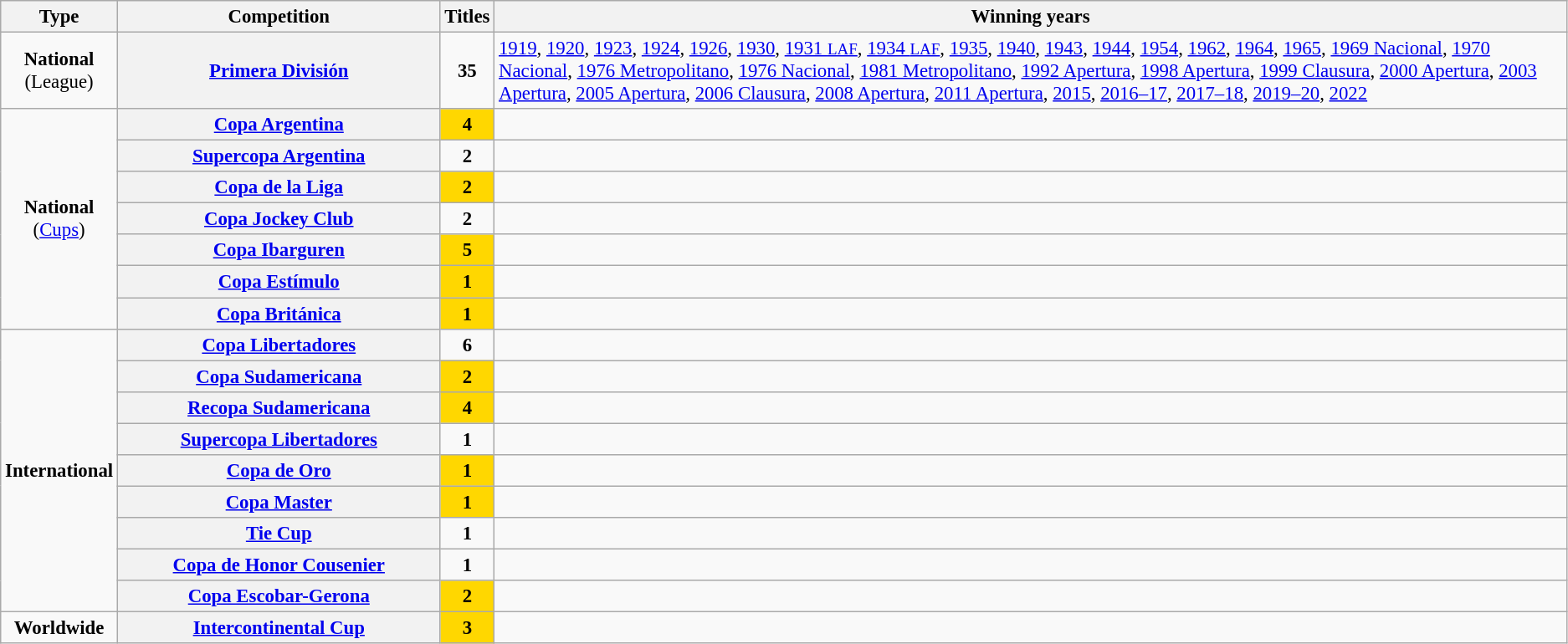<table class="wikitable plainrowheaders" style="font-size:95%; text-align:center;">
<tr>
<th>Type</th>
<th width=250px>Competition</th>
<th>Titles</th>
<th>Winning years</th>
</tr>
<tr>
<td><strong>National</strong><br>(League)</td>
<th scope=col><a href='#'>Primera División</a></th>
<td><strong>35</strong></td>
<td align="left"><a href='#'>1919</a>, <a href='#'>1920</a>, <a href='#'>1923</a>, <a href='#'>1924</a>, <a href='#'>1926</a>, <a href='#'>1930</a>, <a href='#'>1931 <small>LAF</small></a>, <a href='#'>1934 <small>LAF</small></a>, <a href='#'>1935</a>, <a href='#'>1940</a>, <a href='#'>1943</a>, <a href='#'>1944</a>, <a href='#'>1954</a>, <a href='#'>1962</a>, <a href='#'>1964</a>, <a href='#'>1965</a>, <a href='#'>1969 Nacional</a>, <a href='#'>1970 Nacional</a>, <a href='#'>1976 Metropolitano</a>, <a href='#'>1976 Nacional</a>, <a href='#'>1981 Metropolitano</a>, <a href='#'>1992 Apertura</a>, <a href='#'>1998 Apertura</a>, <a href='#'>1999 Clausura</a>, <a href='#'>2000 Apertura</a>, <a href='#'>2003 Apertura</a>, <a href='#'>2005 Apertura</a>, <a href='#'>2006 Clausura</a>, <a href='#'>2008 Apertura</a>, <a href='#'>2011 Apertura</a>, <a href='#'>2015</a>, <a href='#'>2016–17</a>, <a href='#'>2017–18</a>, <a href='#'>2019–20</a>, <a href='#'>2022</a></td>
</tr>
<tr>
<td rowspan=7><strong>National</strong><br>(<a href='#'>Cups</a>)</td>
<th scope=col><a href='#'>Copa Argentina</a></th>
<td bgcolor="gold"><strong>4</strong></td>
<td></td>
</tr>
<tr>
<th scope=col><a href='#'>Supercopa Argentina</a></th>
<td><strong>2</strong></td>
<td></td>
</tr>
<tr>
<th scope=col><a href='#'>Copa de la Liga</a></th>
<td bgcolor="gold"><strong>2</strong></td>
<td></td>
</tr>
<tr>
<th scope=col><a href='#'>Copa Jockey Club</a></th>
<td><strong>2</strong></td>
<td></td>
</tr>
<tr>
<th scope=col><a href='#'>Copa Ibarguren</a></th>
<td bgcolor="gold"><strong>5</strong></td>
<td></td>
</tr>
<tr>
<th scope=col><a href='#'>Copa Estímulo</a></th>
<td bgcolor="gold"><strong>1</strong></td>
<td></td>
</tr>
<tr>
<th scope=col><a href='#'>Copa Británica</a></th>
<td bgcolor="gold"><strong>1</strong></td>
<td></td>
</tr>
<tr>
<td rowspan="9"><strong>International</strong></td>
<th scope=col><a href='#'>Copa Libertadores</a></th>
<td><strong>6</strong></td>
<td></td>
</tr>
<tr>
<th scope=col><a href='#'>Copa Sudamericana</a></th>
<td bgcolor="gold"><strong>2</strong></td>
<td></td>
</tr>
<tr>
<th scope=col><a href='#'>Recopa Sudamericana</a></th>
<td bgcolor="gold"><strong>4</strong></td>
<td></td>
</tr>
<tr>
<th scope=col><a href='#'>Supercopa Libertadores</a></th>
<td><strong>1</strong></td>
<td></td>
</tr>
<tr>
<th scope=col><a href='#'>Copa de Oro</a></th>
<td bgcolor="gold"><strong>1</strong></td>
<td></td>
</tr>
<tr>
<th scope=col><a href='#'>Copa Master</a></th>
<td bgcolor="gold"><strong>1</strong></td>
<td></td>
</tr>
<tr>
<th scope=col><a href='#'>Tie Cup</a></th>
<td><strong>1</strong></td>
<td></td>
</tr>
<tr>
<th scope=col><a href='#'>Copa de Honor Cousenier</a></th>
<td><strong>1</strong></td>
<td></td>
</tr>
<tr>
<th scope=col><a href='#'>Copa Escobar-Gerona</a></th>
<td bgcolor="gold"><strong>2</strong></td>
<td></td>
</tr>
<tr>
<td rowspan="1"><strong>Worldwide</strong></td>
<th scope=col><a href='#'>Intercontinental Cup</a></th>
<td bgcolor="gold"><strong>3</strong></td>
<td></td>
</tr>
</table>
